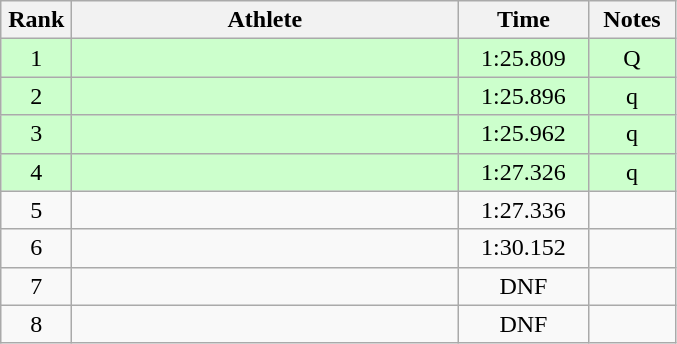<table class="wikitable" style="text-align:center">
<tr>
<th width=40>Rank</th>
<th width=250>Athlete</th>
<th width=80>Time</th>
<th width=50>Notes</th>
</tr>
<tr bgcolor="ccffcc">
<td>1</td>
<td align=left></td>
<td>1:25.809</td>
<td>Q</td>
</tr>
<tr bgcolor="ccffcc">
<td>2</td>
<td align=left></td>
<td>1:25.896</td>
<td>q</td>
</tr>
<tr bgcolor="ccffcc">
<td>3</td>
<td align=left></td>
<td>1:25.962</td>
<td>q</td>
</tr>
<tr bgcolor="ccffcc">
<td>4</td>
<td align=left></td>
<td>1:27.326</td>
<td>q</td>
</tr>
<tr>
<td>5</td>
<td align=left></td>
<td>1:27.336</td>
<td></td>
</tr>
<tr>
<td>6</td>
<td align=left></td>
<td>1:30.152</td>
<td></td>
</tr>
<tr>
<td>7</td>
<td align=left></td>
<td>DNF</td>
<td></td>
</tr>
<tr>
<td>8</td>
<td align=left></td>
<td>DNF</td>
<td></td>
</tr>
</table>
